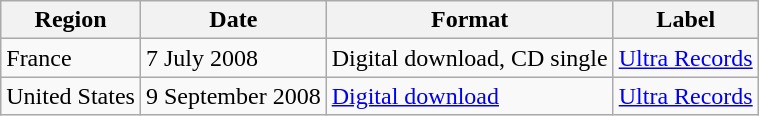<table class=wikitable>
<tr>
<th>Region</th>
<th>Date</th>
<th>Format</th>
<th>Label</th>
</tr>
<tr>
<td>France</td>
<td>7 July 2008</td>
<td>Digital download, CD single</td>
<td><a href='#'>Ultra Records</a></td>
</tr>
<tr>
<td>United States</td>
<td>9 September 2008</td>
<td rowspan="15"><a href='#'>Digital download</a></td>
<td><a href='#'>Ultra Records</a></td>
</tr>
</table>
